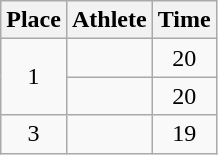<table class="wikitable">
<tr>
<th>Place</th>
<th>Athlete</th>
<th>Time</th>
</tr>
<tr>
<td align=center rowspan=2>1</td>
<td></td>
<td align=center>20</td>
</tr>
<tr>
<td></td>
<td align=center>20</td>
</tr>
<tr>
<td align=center>3</td>
<td></td>
<td align=center>19</td>
</tr>
</table>
